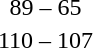<table style="text-align:center;">
<tr>
<th width=200></th>
<th width=100></th>
<th width=200></th>
<th></th>
</tr>
<tr>
<td align=right><strong></strong></td>
<td>89 – 65</td>
<td align=left></td>
</tr>
<tr>
<td align=right><strong></strong></td>
<td>110 – 107</td>
<td align=left></td>
</tr>
</table>
